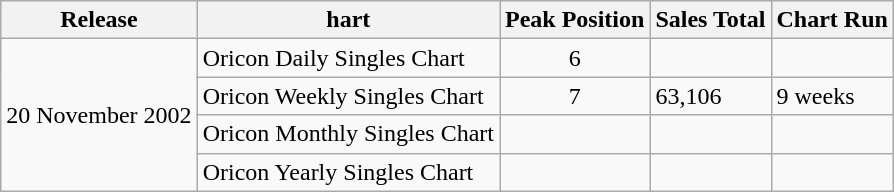<table class="wikitable">
<tr>
<th>Release</th>
<th>hart</th>
<th>Peak Position</th>
<th>Sales Total</th>
<th>Chart Run</th>
</tr>
<tr>
<td rowspan="4">20 November 2002</td>
<td>Oricon Daily Singles Chart</td>
<td align="center">6</td>
<td></td>
<td></td>
</tr>
<tr>
<td>Oricon Weekly Singles Chart</td>
<td align="center">7</td>
<td>63,106</td>
<td>9 weeks</td>
</tr>
<tr>
<td>Oricon Monthly Singles Chart</td>
<td align="center"></td>
<td></td>
<td></td>
</tr>
<tr>
<td>Oricon Yearly Singles Chart</td>
<td align="center"></td>
<td></td>
<td></td>
</tr>
</table>
